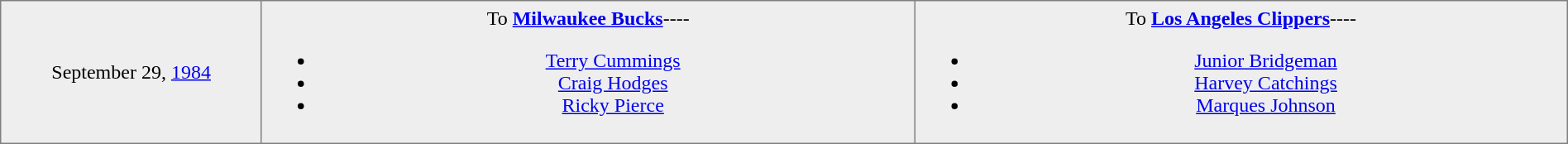<table border="1" style="border-collapse:collapse; text-align:center; width:100%;"  cellpadding="5">
<tr style="background:#eee;">
<td style="width:12%">September 29, <a href='#'>1984</a></td>
<td style="width:30%; vertical-align:top;">To <strong><a href='#'>Milwaukee Bucks</a></strong>----<br><ul><li><a href='#'>Terry Cummings</a></li><li><a href='#'>Craig Hodges</a></li><li><a href='#'>Ricky Pierce</a></li></ul></td>
<td style="width:30%; vertical-align:top;">To <strong><a href='#'>Los Angeles Clippers</a></strong>----<br><ul><li><a href='#'>Junior Bridgeman</a></li><li><a href='#'>Harvey Catchings</a></li><li><a href='#'>Marques Johnson</a></li></ul></td>
</tr>
</table>
